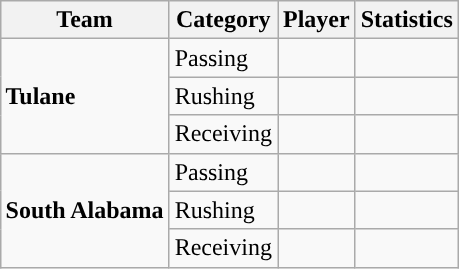<table class="wikitable" style="float: right;">
<tr>
<th>Team</th>
<th>Category</th>
<th>Player</th>
<th>Statistics</th>
</tr>
<tr>
<td rowspan=3><strong>Tulane</strong></td>
<td>Passing</td>
<td></td>
<td></td>
</tr>
<tr>
<td>Rushing</td>
<td></td>
<td></td>
</tr>
<tr>
<td>Receiving</td>
<td></td>
<td></td>
</tr>
<tr>
<td rowspan=3><strong>South Alabama</strong></td>
<td>Passing</td>
<td></td>
<td></td>
</tr>
<tr>
<td>Rushing</td>
<td></td>
<td></td>
</tr>
<tr>
<td>Receiving</td>
<td></td>
<td></td>
</tr>
</table>
